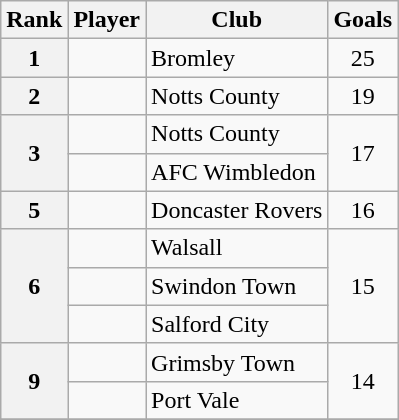<table class="wikitable" style="text-align:center">
<tr>
<th>Rank</th>
<th>Player</th>
<th>Club</th>
<th>Goals</th>
</tr>
<tr>
<th rowspan=1>1</th>
<td align=left></td>
<td align=left>Bromley</td>
<td rowspan=1>25</td>
</tr>
<tr>
<th rowspan=1>2</th>
<td align=left></td>
<td align=left>Notts County</td>
<td rowspan=1>19</td>
</tr>
<tr>
<th rowspan=2>3</th>
<td align=left></td>
<td align=left>Notts County</td>
<td rowspan=2>17</td>
</tr>
<tr>
<td align=left></td>
<td align=left>AFC Wimbledon</td>
</tr>
<tr>
<th rowspan=1>5</th>
<td align=left></td>
<td align=left>Doncaster Rovers</td>
<td rowspan=1>16</td>
</tr>
<tr>
<th rowspan=3>6</th>
<td align=left></td>
<td align=left>Walsall</td>
<td rowspan=3>15</td>
</tr>
<tr>
<td align=left></td>
<td align=left>Swindon Town</td>
</tr>
<tr>
<td align=left></td>
<td align=left>Salford City</td>
</tr>
<tr>
<th rowspan=2>9</th>
<td align=left></td>
<td align=left>Grimsby Town</td>
<td rowspan=2>14</td>
</tr>
<tr>
<td align=left></td>
<td align=left>Port Vale</td>
</tr>
<tr>
</tr>
</table>
